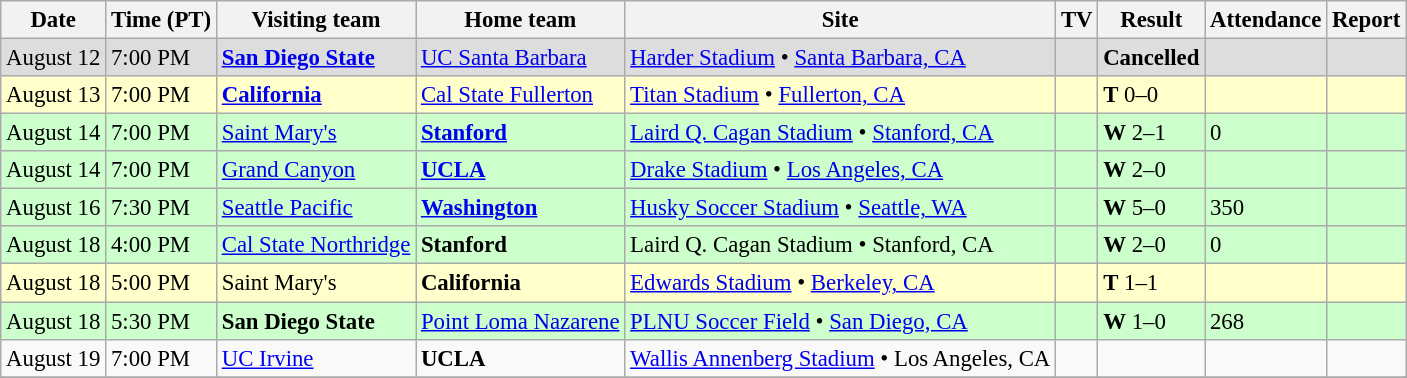<table class="wikitable" style="font-size:95%;">
<tr>
<th>Date</th>
<th>Time (PT)</th>
<th>Visiting team</th>
<th>Home team</th>
<th>Site</th>
<th>TV</th>
<th>Result</th>
<th>Attendance</th>
<th>Report</th>
</tr>
<tr style="background:#ddd;">
<td>August 12</td>
<td>7:00 PM</td>
<td><strong><a href='#'>San Diego State</a></strong></td>
<td><a href='#'>UC Santa Barbara</a></td>
<td><a href='#'>Harder Stadium</a> • <a href='#'>Santa Barbara, CA</a></td>
<td></td>
<td><strong>Cancelled</strong></td>
<td></td>
<td></td>
</tr>
<tr style="background:#ffc;">
<td>August 13</td>
<td>7:00 PM</td>
<td><strong><a href='#'>California</a></strong></td>
<td><a href='#'>Cal State Fullerton</a></td>
<td><a href='#'>Titan Stadium</a> • <a href='#'>Fullerton, CA</a></td>
<td></td>
<td><strong>T</strong> 0–0</td>
<td></td>
<td></td>
</tr>
<tr style="background:#cfc;">
<td>August 14</td>
<td>7:00 PM</td>
<td><a href='#'>Saint Mary's</a></td>
<td><strong><a href='#'>Stanford</a></strong></td>
<td><a href='#'>Laird Q. Cagan Stadium</a> • <a href='#'>Stanford, CA</a></td>
<td></td>
<td><strong>W</strong> 2–1</td>
<td>0</td>
<td></td>
</tr>
<tr style="background:#cfc;">
<td>August 14</td>
<td>7:00 PM</td>
<td><a href='#'>Grand Canyon</a></td>
<td><strong><a href='#'>UCLA</a></strong></td>
<td><a href='#'>Drake Stadium</a> • <a href='#'>Los Angeles, CA</a></td>
<td></td>
<td><strong>W</strong> 2–0</td>
<td></td>
<td></td>
</tr>
<tr style="background:#cfc;">
<td>August 16</td>
<td>7:30 PM</td>
<td><a href='#'>Seattle Pacific</a></td>
<td><strong><a href='#'>Washington</a></strong></td>
<td><a href='#'>Husky Soccer Stadium</a> • <a href='#'>Seattle, WA</a></td>
<td></td>
<td><strong>W</strong> 5–0</td>
<td>350</td>
<td></td>
</tr>
<tr style="background:#cfc;">
<td>August 18</td>
<td>4:00 PM</td>
<td><a href='#'>Cal State Northridge</a></td>
<td><strong>Stanford</strong></td>
<td>Laird Q. Cagan Stadium • Stanford, CA</td>
<td></td>
<td><strong>W</strong> 2–0</td>
<td>0</td>
<td></td>
</tr>
<tr style="background:#ffc;">
<td>August 18</td>
<td>5:00 PM</td>
<td>Saint Mary's</td>
<td><strong>California</strong></td>
<td><a href='#'>Edwards Stadium</a> • <a href='#'>Berkeley, CA</a></td>
<td></td>
<td><strong>T</strong> 1–1</td>
<td></td>
<td></td>
</tr>
<tr style="background:#cfc;">
<td>August 18</td>
<td>5:30 PM</td>
<td><strong>San Diego State</strong></td>
<td><a href='#'>Point Loma Nazarene</a></td>
<td><a href='#'>PLNU Soccer Field</a> • <a href='#'>San Diego, CA</a></td>
<td></td>
<td><strong>W</strong> 1–0</td>
<td>268</td>
<td></td>
</tr>
<tr>
<td>August 19</td>
<td>7:00 PM</td>
<td><a href='#'>UC Irvine</a></td>
<td><strong>UCLA</strong></td>
<td><a href='#'>Wallis Annenberg Stadium</a> • Los Angeles, CA</td>
<td></td>
<td></td>
<td></td>
<td></td>
</tr>
<tr>
</tr>
</table>
